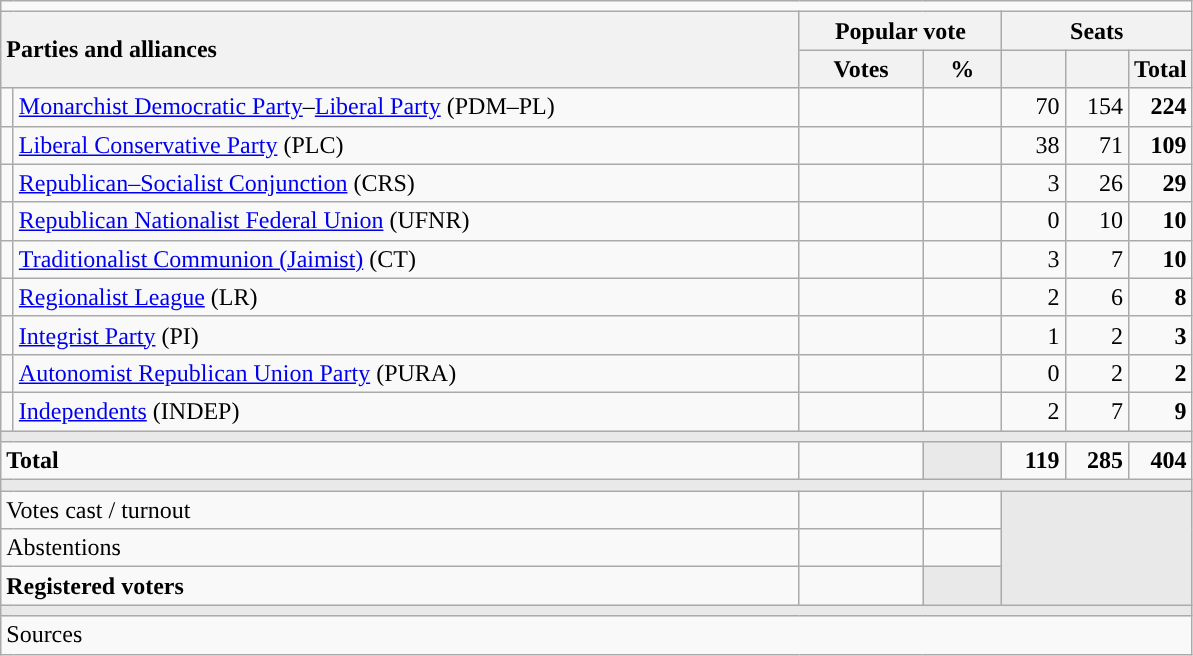<table class="wikitable" style="text-align:right;">
<tr>
<td colspan="7"></td>
</tr>
<tr>
<th style="text-align:left;" rowspan="2" colspan="2" width="525">Parties and alliances</th>
<th colspan="2">Popular vote</th>
<th colspan="3">Seats</th>
</tr>
<tr>
<th width="75">Votes</th>
<th width="45">%</th>
<th width="35"></th>
<th width="35"></th>
<th width="35">Total</th>
</tr>
<tr>
<td width="1" style="color:inherit;background:"></td>
<td align="left"><a href='#'>Monarchist Democratic Party</a>–<a href='#'>Liberal Party</a> (PDM–PL)</td>
<td></td>
<td></td>
<td>70</td>
<td>154</td>
<td><strong>224</strong></td>
</tr>
<tr>
<td style="color:inherit;background:"></td>
<td align="left"><a href='#'>Liberal Conservative Party</a> (PLC)</td>
<td></td>
<td></td>
<td>38</td>
<td>71</td>
<td><strong>109</strong></td>
</tr>
<tr>
<td style="color:inherit;background:"></td>
<td align="left"><a href='#'>Republican–Socialist Conjunction</a> (CRS)</td>
<td></td>
<td></td>
<td>3</td>
<td>26</td>
<td><strong>29</strong></td>
</tr>
<tr>
<td style="color:inherit;background:"></td>
<td align="left"><a href='#'>Republican Nationalist Federal Union</a> (UFNR)</td>
<td></td>
<td></td>
<td>0</td>
<td>10</td>
<td><strong>10</strong></td>
</tr>
<tr>
<td style="color:inherit;background:"></td>
<td align="left"><a href='#'>Traditionalist Communion (Jaimist)</a> (CT)</td>
<td></td>
<td></td>
<td>3</td>
<td>7</td>
<td><strong>10</strong></td>
</tr>
<tr>
<td style="color:inherit;background:"></td>
<td align="left"><a href='#'>Regionalist League</a> (LR)</td>
<td></td>
<td></td>
<td>2</td>
<td>6</td>
<td><strong>8</strong></td>
</tr>
<tr>
<td style="color:inherit;background:"></td>
<td align="left"><a href='#'>Integrist Party</a> (PI)</td>
<td></td>
<td></td>
<td>1</td>
<td>2</td>
<td><strong>3</strong></td>
</tr>
<tr>
<td style="color:inherit;background:"></td>
<td align="left"><a href='#'>Autonomist Republican Union Party</a> (PURA)</td>
<td></td>
<td></td>
<td>0</td>
<td>2</td>
<td><strong>2</strong></td>
</tr>
<tr>
<td style="color:inherit;background:"></td>
<td align="left"><a href='#'>Independents</a> (INDEP)</td>
<td></td>
<td></td>
<td>2</td>
<td>7</td>
<td><strong>9</strong></td>
</tr>
<tr>
<td colspan="7" bgcolor="#E9E9E9"></td>
</tr>
<tr style="font-weight:bold;">
<td align="left" colspan="2">Total</td>
<td></td>
<td bgcolor="#E9E9E9"></td>
<td>119</td>
<td>285</td>
<td>404</td>
</tr>
<tr>
<td colspan="7" bgcolor="#E9E9E9"></td>
</tr>
<tr>
<td align="left" colspan="2">Votes cast / turnout</td>
<td></td>
<td></td>
<td bgcolor="#E9E9E9" colspan="3" rowspan="3"></td>
</tr>
<tr>
<td align="left" colspan="2">Abstentions</td>
<td></td>
<td></td>
</tr>
<tr style="font-weight:bold;">
<td align="left" colspan="2">Registered voters</td>
<td></td>
<td bgcolor="#E9E9E9"></td>
</tr>
<tr>
<td colspan="7" bgcolor="#E9E9E9"></td>
</tr>
<tr>
<td align="left" colspan="7">Sources</td>
</tr>
</table>
